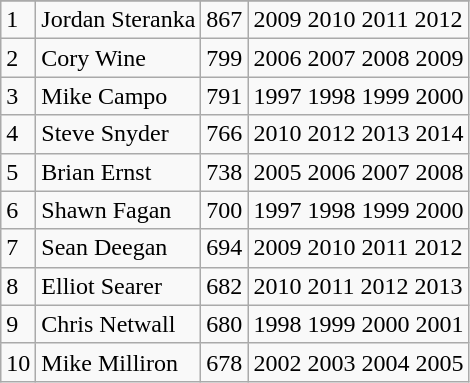<table class="wikitable">
<tr>
</tr>
<tr>
<td>1</td>
<td>Jordan Steranka</td>
<td>867</td>
<td>2009 2010 2011 2012</td>
</tr>
<tr>
<td>2</td>
<td>Cory Wine</td>
<td>799</td>
<td>2006 2007 2008 2009</td>
</tr>
<tr>
<td>3</td>
<td>Mike Campo</td>
<td>791</td>
<td>1997 1998 1999 2000</td>
</tr>
<tr>
<td>4</td>
<td>Steve Snyder</td>
<td>766</td>
<td>2010 2012 2013 2014</td>
</tr>
<tr>
<td>5</td>
<td>Brian Ernst</td>
<td>738</td>
<td>2005 2006 2007 2008</td>
</tr>
<tr>
<td>6</td>
<td>Shawn Fagan</td>
<td>700</td>
<td>1997 1998 1999 2000</td>
</tr>
<tr>
<td>7</td>
<td>Sean Deegan</td>
<td>694</td>
<td>2009 2010 2011 2012</td>
</tr>
<tr>
<td>8</td>
<td>Elliot Searer</td>
<td>682</td>
<td>2010 2011 2012 2013</td>
</tr>
<tr>
<td>9</td>
<td>Chris Netwall</td>
<td>680</td>
<td>1998 1999 2000 2001</td>
</tr>
<tr>
<td>10</td>
<td>Mike Milliron</td>
<td>678</td>
<td>2002 2003 2004 2005</td>
</tr>
</table>
